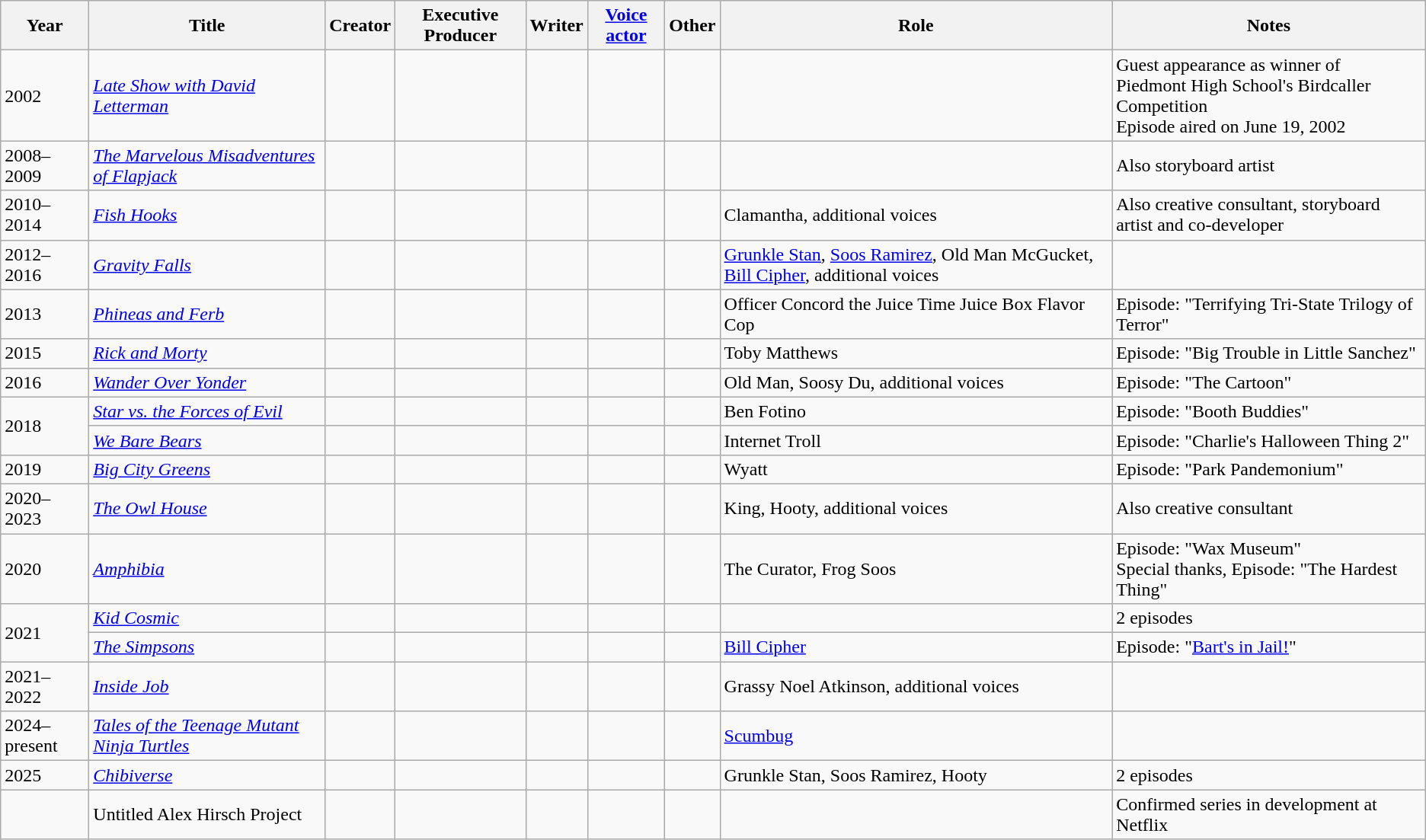<table class="wikitable">
<tr>
<th>Year</th>
<th>Title</th>
<th>Creator</th>
<th>Executive Producer</th>
<th>Writer</th>
<th><a href='#'>Voice actor</a></th>
<th>Other</th>
<th>Role</th>
<th>Notes</th>
</tr>
<tr>
<td>2002</td>
<td><em><a href='#'>Late Show with David Letterman</a></em></td>
<td></td>
<td></td>
<td></td>
<td></td>
<td></td>
<td></td>
<td>Guest appearance as winner of <br> Piedmont High School's Birdcaller Competition<br>Episode aired on June 19, 2002</td>
</tr>
<tr>
<td>2008–2009</td>
<td><em><a href='#'>The Marvelous Misadventures of Flapjack</a></em></td>
<td></td>
<td></td>
<td></td>
<td></td>
<td></td>
<td></td>
<td>Also storyboard artist</td>
</tr>
<tr>
<td>2010–2014</td>
<td><em><a href='#'>Fish Hooks</a></em></td>
<td></td>
<td></td>
<td></td>
<td></td>
<td></td>
<td>Clamantha, additional voices</td>
<td>Also creative consultant, storyboard artist and co-developer</td>
</tr>
<tr>
<td>2012–2016</td>
<td><em><a href='#'>Gravity Falls</a></em></td>
<td></td>
<td></td>
<td></td>
<td></td>
<td></td>
<td><a href='#'>Grunkle Stan</a>, <a href='#'>Soos Ramirez</a>, Old Man McGucket, <a href='#'>Bill Cipher</a>, additional voices</td>
<td></td>
</tr>
<tr>
<td>2013</td>
<td><em><a href='#'>Phineas and Ferb</a></em></td>
<td></td>
<td></td>
<td></td>
<td></td>
<td></td>
<td>Officer Concord the Juice Time Juice Box Flavor Cop</td>
<td>Episode: "Terrifying Tri-State Trilogy of Terror"</td>
</tr>
<tr>
<td>2015</td>
<td><em><a href='#'>Rick and Morty</a></em></td>
<td></td>
<td></td>
<td></td>
<td></td>
<td></td>
<td>Toby Matthews</td>
<td>Episode: "Big Trouble in Little Sanchez"</td>
</tr>
<tr>
<td>2016</td>
<td><em><a href='#'>Wander Over Yonder</a></em></td>
<td></td>
<td></td>
<td></td>
<td></td>
<td></td>
<td>Old Man, Soosy Du, additional voices</td>
<td>Episode: "The Cartoon"</td>
</tr>
<tr>
<td rowspan="2">2018</td>
<td><em><a href='#'>Star vs. the Forces of Evil</a></em></td>
<td></td>
<td></td>
<td></td>
<td></td>
<td></td>
<td>Ben Fotino</td>
<td>Episode: "Booth Buddies"</td>
</tr>
<tr>
<td><em><a href='#'>We Bare Bears</a></em></td>
<td></td>
<td></td>
<td></td>
<td></td>
<td></td>
<td>Internet Troll</td>
<td>Episode: "Charlie's Halloween Thing 2"</td>
</tr>
<tr>
<td>2019</td>
<td><em><a href='#'>Big City Greens</a></em></td>
<td></td>
<td></td>
<td></td>
<td></td>
<td></td>
<td>Wyatt</td>
<td>Episode: "Park Pandemonium"</td>
</tr>
<tr>
<td>2020–2023</td>
<td><em><a href='#'>The Owl House</a></em></td>
<td></td>
<td></td>
<td></td>
<td></td>
<td></td>
<td>King, Hooty, additional voices</td>
<td>Also creative consultant</td>
</tr>
<tr>
<td>2020</td>
<td><em><a href='#'>Amphibia</a></em></td>
<td></td>
<td></td>
<td></td>
<td></td>
<td></td>
<td>The Curator, Frog Soos</td>
<td>Episode: "Wax Museum"<br>Special thanks, Episode: "The Hardest Thing"</td>
</tr>
<tr>
<td rowspan="2">2021</td>
<td><em><a href='#'>Kid Cosmic</a></em></td>
<td></td>
<td></td>
<td></td>
<td></td>
<td></td>
<td></td>
<td>2 episodes</td>
</tr>
<tr>
<td><em><a href='#'>The Simpsons</a></em></td>
<td></td>
<td></td>
<td></td>
<td></td>
<td></td>
<td><a href='#'>Bill Cipher</a></td>
<td>Episode: "<a href='#'>Bart's in Jail!</a>"</td>
</tr>
<tr>
<td>2021–2022</td>
<td><em><a href='#'>Inside Job</a></em></td>
<td></td>
<td></td>
<td></td>
<td></td>
<td></td>
<td>Grassy Noel Atkinson, additional voices</td>
<td></td>
</tr>
<tr>
<td>2024–present</td>
<td><em><a href='#'>Tales of the Teenage Mutant Ninja Turtles</a></em></td>
<td></td>
<td></td>
<td></td>
<td></td>
<td></td>
<td><a href='#'>Scumbug</a></td>
<td></td>
</tr>
<tr>
<td>2025</td>
<td><em><a href='#'>Chibiverse</a></em></td>
<td></td>
<td></td>
<td></td>
<td></td>
<td></td>
<td>Grunkle Stan, Soos Ramirez, Hooty</td>
<td>2 episodes</td>
</tr>
<tr>
<td></td>
<td>Untitled Alex Hirsch Project</td>
<td></td>
<td></td>
<td></td>
<td></td>
<td></td>
<td></td>
<td>Confirmed series in development at Netflix</td>
</tr>
</table>
